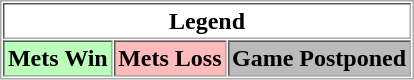<table align="center" border="1" cellpadding="2" cellspacing="1" style="border:1px solid #aaa">
<tr>
<th colspan="3">Legend</th>
</tr>
<tr>
<th bgcolor="bbffbb">Mets Win</th>
<th bgcolor="ffbbbb">Mets Loss</th>
<th bgcolor="bbbbbb">Game Postponed</th>
</tr>
</table>
